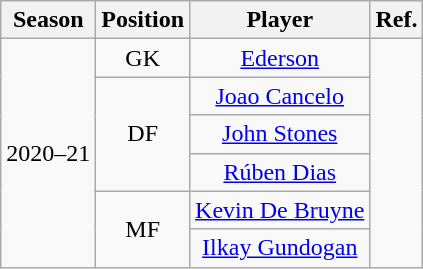<table class="wikitable" style="text-align:center">
<tr>
<th>Season</th>
<th>Position</th>
<th>Player</th>
<th>Ref.</th>
</tr>
<tr>
<td rowspan="6">2020–21</td>
<td>GK</td>
<td>  <a href='#'>Ederson</a></td>
<td rowspan="6"></td>
</tr>
<tr>
<td rowspan="3">DF</td>
<td> <a href='#'>Joao Cancelo</a></td>
</tr>
<tr>
<td> <a href='#'>John Stones</a></td>
</tr>
<tr>
<td> <a href='#'>Rúben Dias</a></td>
</tr>
<tr>
<td rowspan="2">MF</td>
<td> <a href='#'>Kevin De Bruyne</a></td>
</tr>
<tr>
<td> <a href='#'>Ilkay Gundogan</a></td>
</tr>
</table>
